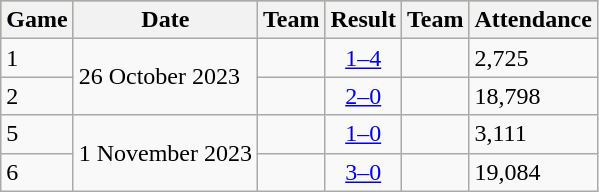<table class="wikitable">
<tr style="background:#BDB76B;">
<th>Game</th>
<th>Date</th>
<th>Team</th>
<th>Result</th>
<th>Team</th>
<th>Attendance</th>
</tr>
<tr>
<td>1</td>
<td rowspan="2">26 October 2023</td>
<td align="right"></td>
<td align="center"><a href='#'>1–4</a></td>
<td></td>
<td>2,725</td>
</tr>
<tr>
<td>2</td>
<td></td>
<td align="center"><a href='#'>2–0</a></td>
<td></td>
<td>18,798</td>
</tr>
<tr>
<td>5</td>
<td rowspan="2">1 November 2023</td>
<td></td>
<td align="center"><a href='#'>1–0</a></td>
<td></td>
<td>3,111</td>
</tr>
<tr>
<td>6</td>
<td></td>
<td align="center"><a href='#'>3–0</a></td>
<td></td>
<td>19,084</td>
</tr>
</table>
